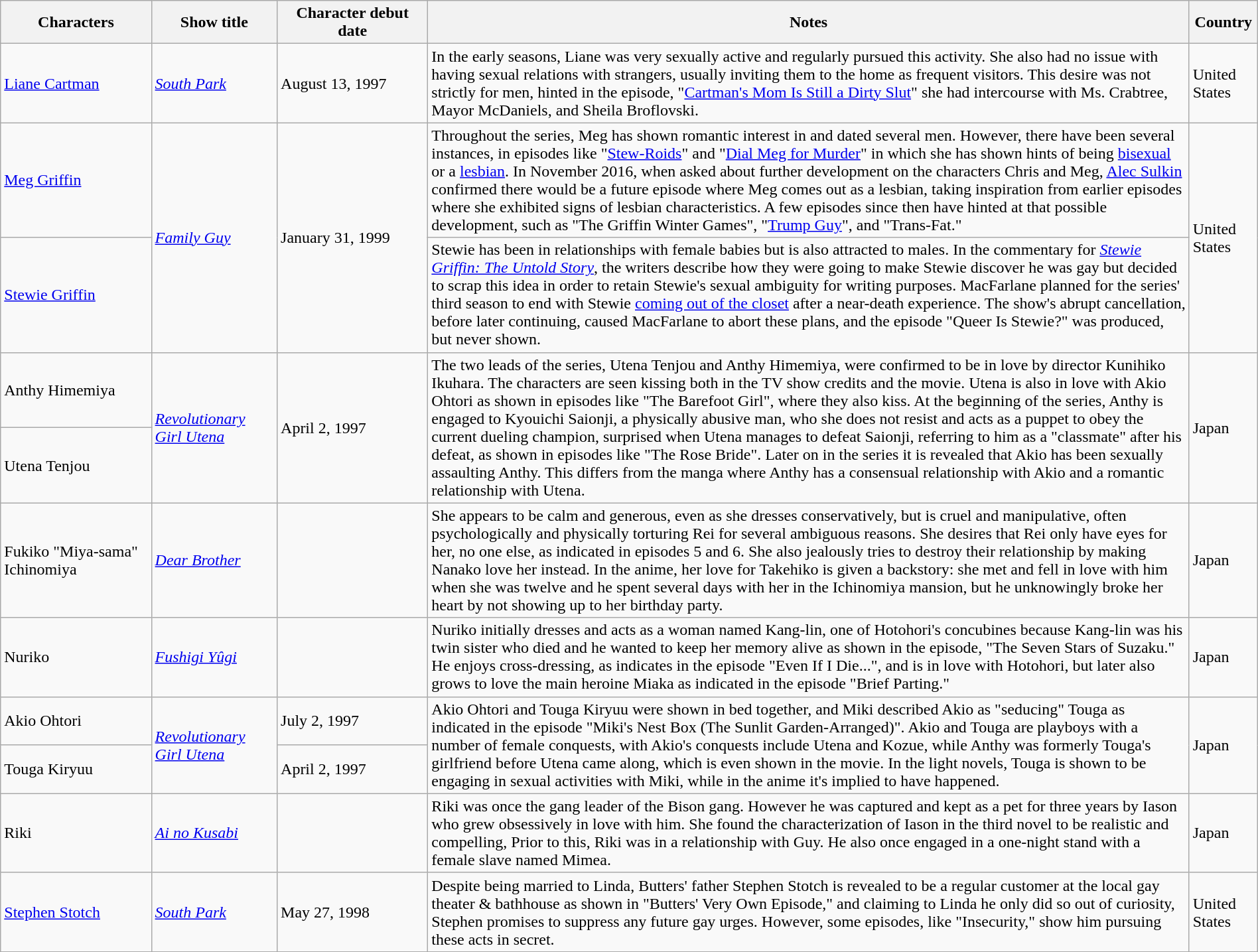<table class="wikitable sortable collapsible" style="width: 100%">
<tr>
<th scope="col" style="width:12%;">Characters</th>
<th scope="col" style="width:10%;">Show title</th>
<th scope="col" style="width:12%;">Character debut date</th>
<th>Notes</th>
<th>Country</th>
</tr>
<tr>
<td><a href='#'>Liane Cartman</a></td>
<td><em><a href='#'>South Park</a></em></td>
<td>August 13, 1997</td>
<td>In the early seasons, Liane was very sexually active and regularly pursued this activity. She also had no issue with having sexual relations with strangers, usually inviting them to the home as frequent visitors. This desire was not strictly for men, hinted in the episode, "<a href='#'>Cartman's Mom Is Still a Dirty Slut</a>" she had intercourse with Ms. Crabtree, Mayor McDaniels, and Sheila Broflovski.</td>
<td>United States</td>
</tr>
<tr>
<td><a href='#'>Meg Griffin</a></td>
<td rowspan="2"><em><a href='#'>Family Guy</a></em></td>
<td rowspan="2">January 31, 1999</td>
<td>Throughout the series, Meg has shown romantic interest in and dated several men. However, there have been several instances, in episodes like "<a href='#'>Stew-Roids</a>" and "<a href='#'>Dial Meg for Murder</a>" in which she has shown hints of being <a href='#'>bisexual</a> or a <a href='#'>lesbian</a>. In November 2016, when asked about further development on the characters Chris and Meg, <a href='#'>Alec Sulkin</a> confirmed there would be a future episode where Meg comes out as a lesbian, taking inspiration from earlier episodes where she exhibited signs of lesbian characteristics. A few episodes since then have hinted at that possible development, such as "The Griffin Winter Games", "<a href='#'>Trump Guy</a>", and "Trans-Fat."</td>
<td rowspan="2">United States</td>
</tr>
<tr>
<td><a href='#'>Stewie Griffin</a></td>
<td>Stewie has been in relationships with female babies but is also attracted to males. In the commentary for <em><a href='#'>Stewie Griffin: The Untold Story</a></em>, the writers describe how they were going to make Stewie discover he was gay but decided to scrap this idea in order to retain Stewie's sexual ambiguity for writing purposes. MacFarlane planned for the series' third season to end with Stewie <a href='#'>coming out of the closet</a> after a near-death experience. The show's abrupt cancellation, before later continuing, caused MacFarlane to abort these plans, and the episode "Queer Is Stewie?" was produced, but never shown.</td>
</tr>
<tr>
<td>Anthy Himemiya</td>
<td rowspan="2"><em><a href='#'>Revolutionary Girl Utena</a></em></td>
<td rowspan="2">April 2, 1997</td>
<td rowspan="2">The two leads of the series, Utena Tenjou and Anthy Himemiya, were confirmed to be in love by director Kunihiko Ikuhara. The characters are seen kissing both in the TV show credits and the movie. Utena is also in love with Akio Ohtori as shown in episodes like "The Barefoot Girl", where they also kiss. At the beginning of the series, Anthy is engaged to Kyouichi Saionji, a physically abusive man, who she does not resist and acts as a puppet to obey the current dueling champion, surprised when Utena manages to defeat Saionji, referring to him as a "classmate" after his defeat, as shown in episodes like "The Rose Bride". Later on in the series it is revealed that Akio has been sexually assaulting Anthy. This differs from the manga where Anthy has a consensual relationship with Akio and a romantic relationship with Utena.</td>
<td rowspan="2">Japan</td>
</tr>
<tr>
<td>Utena Tenjou</td>
</tr>
<tr>
<td>Fukiko "Miya-sama" Ichinomiya</td>
<td><em><a href='#'>Dear Brother</a></em></td>
<td></td>
<td>She appears to be calm and generous, even as she dresses conservatively, but is cruel and manipulative, often psychologically and physically torturing Rei for several ambiguous reasons. She desires that Rei only have eyes for her, no one else, as indicated in episodes 5 and 6. She also jealously tries to destroy their relationship by making Nanako love her instead. In the anime, her love for Takehiko is given a backstory: she met and fell in love with him when she was twelve and he spent several days with her in the Ichinomiya mansion, but he unknowingly broke her heart by not showing up to her birthday party.</td>
<td>Japan</td>
</tr>
<tr>
<td>Nuriko</td>
<td><em><a href='#'>Fushigi Yûgi</a></em></td>
<td></td>
<td>Nuriko initially dresses and acts as a woman named Kang-lin, one of Hotohori's concubines because Kang-lin was his twin sister who died and he wanted to keep her memory alive as shown in the episode, "The Seven Stars of Suzaku." He enjoys cross-dressing, as indicates in the episode "Even If I Die...", and is in love with Hotohori, but later also grows to love the main heroine Miaka as indicated in the episode "Brief Parting."</td>
<td>Japan</td>
</tr>
<tr>
<td>Akio Ohtori</td>
<td rowspan="2"><em><a href='#'>Revolutionary Girl Utena</a></em></td>
<td>July 2, 1997</td>
<td rowspan="2">Akio Ohtori and Touga Kiryuu were shown in bed together, and Miki described Akio as "seducing" Touga as indicated in the episode "Miki's Nest Box (The Sunlit Garden-Arranged)". Akio and Touga are playboys with a number of female conquests, with Akio's conquests include Utena and Kozue, while Anthy was formerly Touga's girlfriend before Utena came along, which is even shown in the movie. In the light novels, Touga is shown to be engaging in sexual activities with Miki, while in the anime it's implied to have happened.</td>
<td rowspan="2">Japan</td>
</tr>
<tr>
<td>Touga Kiryuu</td>
<td>April 2, 1997</td>
</tr>
<tr>
<td>Riki</td>
<td><em><a href='#'>Ai no Kusabi</a></em></td>
<td></td>
<td>Riki was once the gang leader of the Bison gang. However he was captured and kept as a pet for three years by Iason who grew obsessively in love with him. She found the characterization of Iason in the third novel to be realistic and compelling, Prior to this, Riki was in a relationship with Guy. He also once engaged in a one-night stand with a female slave named Mimea.</td>
<td>Japan</td>
</tr>
<tr>
<td><a href='#'>Stephen Stotch</a></td>
<td><em><a href='#'>South Park</a></em></td>
<td>May 27, 1998</td>
<td>Despite being married to Linda, Butters' father Stephen Stotch is revealed to be a regular customer at the local gay theater & bathhouse as shown in "Butters' Very Own Episode," and claiming to Linda he only did so out of curiosity, Stephen promises to suppress any future gay urges. However, some episodes, like "Insecurity," show him pursuing these acts in secret.</td>
<td>United States</td>
</tr>
<tr>
</tr>
</table>
